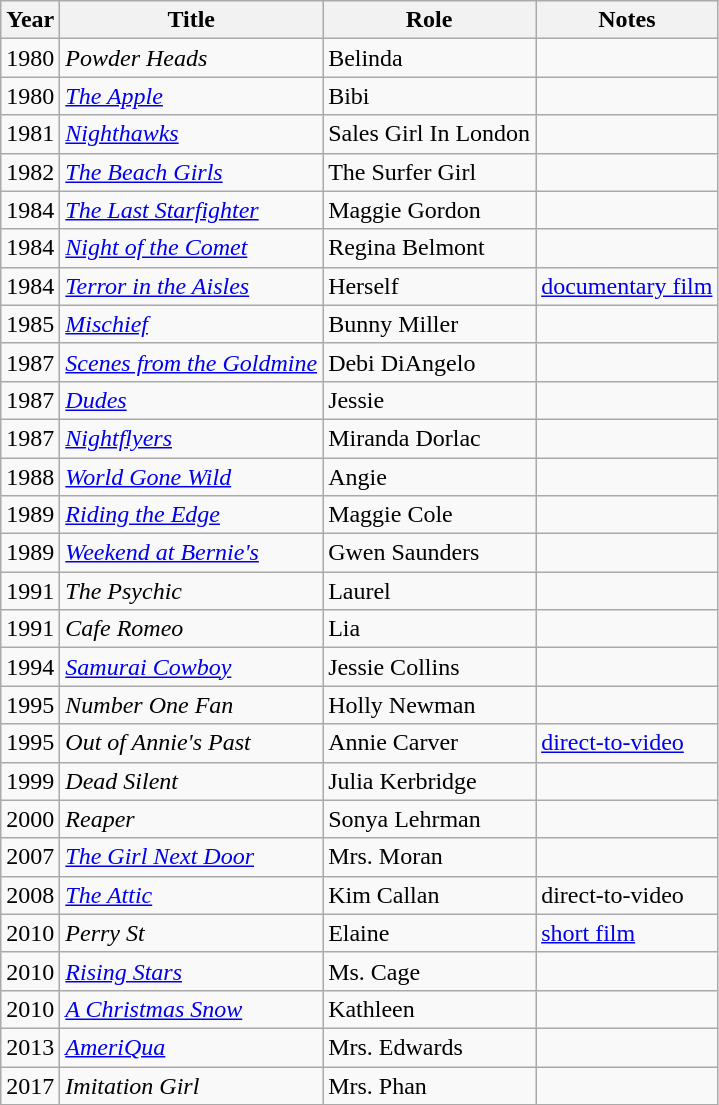<table class="wikitable sortable">
<tr>
<th>Year</th>
<th>Title</th>
<th>Role</th>
<th class="unsortable">Notes</th>
</tr>
<tr>
<td>1980</td>
<td><em>Powder Heads</em></td>
<td>Belinda</td>
<td></td>
</tr>
<tr>
<td>1980</td>
<td data-sort-value="Apple, The"><em><a href='#'>The Apple</a></em></td>
<td>Bibi</td>
<td></td>
</tr>
<tr>
<td>1981</td>
<td><em><a href='#'>Nighthawks</a></em></td>
<td>Sales Girl In London</td>
<td></td>
</tr>
<tr>
<td>1982</td>
<td data-sort-value="Beach Girls, The"><em><a href='#'>The Beach Girls</a></em></td>
<td>The Surfer Girl</td>
<td></td>
</tr>
<tr>
<td>1984</td>
<td data-sort-value="Last Starfighter, The"><em><a href='#'>The Last Starfighter</a></em></td>
<td>Maggie Gordon</td>
<td></td>
</tr>
<tr>
<td>1984</td>
<td><em><a href='#'>Night of the Comet</a></em></td>
<td>Regina Belmont</td>
<td></td>
</tr>
<tr>
<td>1984</td>
<td><em><a href='#'>Terror in the Aisles</a></em></td>
<td>Herself</td>
<td><a href='#'>documentary film</a></td>
</tr>
<tr>
<td>1985</td>
<td><em><a href='#'>Mischief</a></em></td>
<td>Bunny Miller</td>
<td></td>
</tr>
<tr>
<td>1987</td>
<td><em><a href='#'>Scenes from the Goldmine</a></em></td>
<td>Debi DiAngelo</td>
<td></td>
</tr>
<tr>
<td>1987</td>
<td><em><a href='#'>Dudes</a></em></td>
<td>Jessie</td>
<td></td>
</tr>
<tr>
<td>1987</td>
<td><em><a href='#'>Nightflyers</a></em></td>
<td>Miranda Dorlac</td>
<td></td>
</tr>
<tr>
<td>1988</td>
<td><em><a href='#'>World Gone Wild</a></em></td>
<td>Angie</td>
<td></td>
</tr>
<tr>
<td>1989</td>
<td><em><a href='#'>Riding the Edge</a></em></td>
<td>Maggie Cole</td>
<td></td>
</tr>
<tr>
<td>1989</td>
<td><em><a href='#'>Weekend at Bernie's</a></em></td>
<td>Gwen Saunders</td>
<td></td>
</tr>
<tr>
<td>1991</td>
<td data-sort-value="Psychic, The"><em>The Psychic</em></td>
<td>Laurel</td>
<td></td>
</tr>
<tr>
<td>1991</td>
<td><em>Cafe Romeo</em></td>
<td>Lia</td>
<td></td>
</tr>
<tr>
<td>1994</td>
<td><em><a href='#'>Samurai Cowboy</a></em></td>
<td>Jessie Collins</td>
<td></td>
</tr>
<tr>
<td>1995</td>
<td><em>Number One Fan</em></td>
<td>Holly Newman</td>
<td></td>
</tr>
<tr>
<td>1995</td>
<td><em>Out of Annie's Past</em></td>
<td>Annie Carver</td>
<td><a href='#'>direct-to-video</a></td>
</tr>
<tr>
<td>1999</td>
<td><em>Dead Silent</em></td>
<td>Julia Kerbridge</td>
<td></td>
</tr>
<tr>
<td>2000</td>
<td><em>Reaper</em></td>
<td>Sonya Lehrman</td>
<td></td>
</tr>
<tr>
<td>2007</td>
<td data-sort-value="Girl Next Door, The"><em><a href='#'>The Girl Next Door</a></em></td>
<td>Mrs. Moran</td>
<td></td>
</tr>
<tr>
<td>2008</td>
<td data-sort-value="Attic, The"><em><a href='#'>The Attic</a></em></td>
<td>Kim Callan</td>
<td>direct-to-video</td>
</tr>
<tr>
<td>2010</td>
<td><em>Perry St</em></td>
<td>Elaine</td>
<td><a href='#'>short film</a></td>
</tr>
<tr>
<td>2010</td>
<td><em><a href='#'>Rising Stars</a></em></td>
<td>Ms. Cage</td>
<td></td>
</tr>
<tr>
<td>2010</td>
<td data-sort-value="Christmas Snow, A"><em><a href='#'>A Christmas Snow</a></em></td>
<td>Kathleen</td>
<td></td>
</tr>
<tr>
<td>2013</td>
<td><em><a href='#'>AmeriQua</a></em></td>
<td>Mrs. Edwards</td>
<td></td>
</tr>
<tr>
<td>2017</td>
<td><em>Imitation Girl</em></td>
<td>Mrs. Phan</td>
<td></td>
</tr>
</table>
